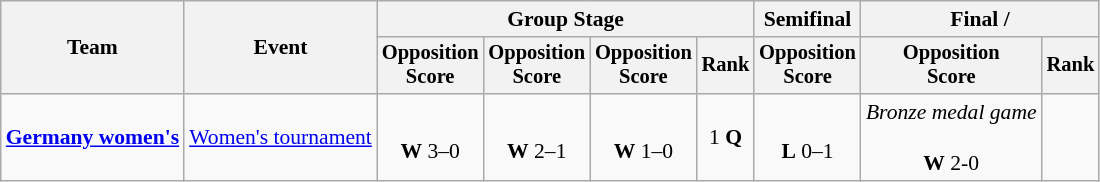<table class="wikitable" style="font-size:90%">
<tr>
<th rowspan=2>Team</th>
<th rowspan=2>Event</th>
<th colspan=4>Group Stage</th>
<th>Semifinal</th>
<th colspan=2>Final / </th>
</tr>
<tr style="font-size:95%">
<th>Opposition<br>Score</th>
<th>Opposition<br>Score</th>
<th>Opposition<br>Score</th>
<th>Rank</th>
<th>Opposition<br>Score</th>
<th>Opposition<br>Score</th>
<th>Rank</th>
</tr>
<tr align=center>
<td align=left><strong><a href='#'>Germany women's</a></strong></td>
<td align=left><a href='#'>Women's tournament</a></td>
<td align=center><br><strong>W</strong> 3–0</td>
<td align=center><br><strong>W</strong> 2–1</td>
<td align=center><br><strong>W</strong> 1–0</td>
<td align=center>1 <strong>Q</strong></td>
<td align=center><br><strong>L</strong> 0–1</td>
<td align=center><em>Bronze medal game</em><br><br><strong>W</strong> 2-0</td>
<td align=center></td>
</tr>
</table>
